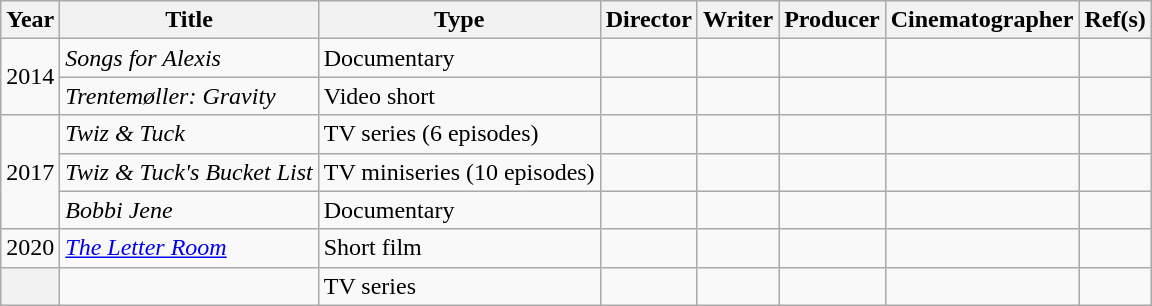<table class="wikitable">
<tr>
<th>Year</th>
<th>Title</th>
<th>Type</th>
<th>Director</th>
<th>Writer</th>
<th>Producer</th>
<th>Cinematographer</th>
<th>Ref(s)</th>
</tr>
<tr>
<td rowspan="2">2014</td>
<td><em>Songs for Alexis</em></td>
<td>Documentary</td>
<td></td>
<td></td>
<td></td>
<td></td>
<td style="text-align:center;"></td>
</tr>
<tr>
<td><em>Trentemøller: Gravity</em></td>
<td>Video short</td>
<td></td>
<td></td>
<td></td>
<td></td>
<td style="text-align:center;"></td>
</tr>
<tr>
<td rowspan="3">2017</td>
<td><em>Twiz & Tuck</em></td>
<td>TV series (6 episodes)</td>
<td></td>
<td></td>
<td></td>
<td></td>
<td style="text-align:center;"></td>
</tr>
<tr>
<td><em>Twiz & Tuck's Bucket List</em></td>
<td>TV miniseries (10 episodes)</td>
<td></td>
<td></td>
<td></td>
<td></td>
<td style="text-align:center;"></td>
</tr>
<tr>
<td><em>Bobbi Jene</em></td>
<td>Documentary</td>
<td></td>
<td></td>
<td></td>
<td></td>
<td style="text-align:center;"></td>
</tr>
<tr>
<td>2020</td>
<td><em><a href='#'>The Letter Room</a></em></td>
<td>Short film</td>
<td></td>
<td></td>
<td></td>
<td></td>
<td style="text-align:center;"></td>
</tr>
<tr>
<th scope="row"></th>
<td></td>
<td>TV series</td>
<td></td>
<td></td>
<td></td>
<td></td>
<td style="text-align:center;"></td>
</tr>
</table>
